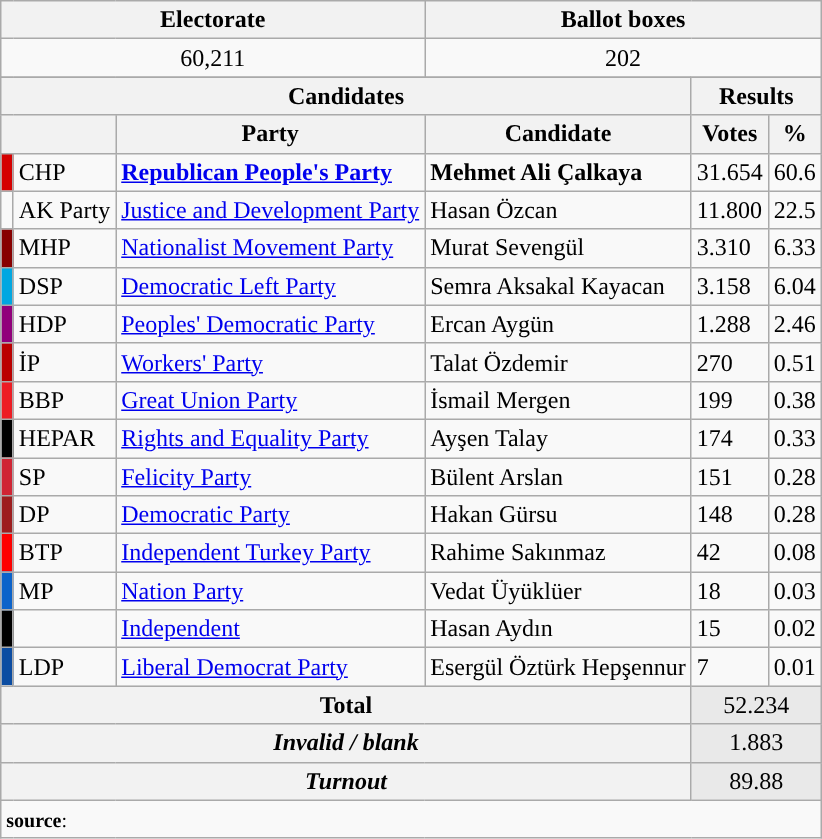<table class="wikitable">
<tr style="background-color:#F2F2F2">
<td align="center" colspan="3"><strong>Electorate</strong></td>
<td align="center" colspan="7"><strong>Ballot boxes</strong></td>
</tr>
<tr align="left">
<td align="center" colspan="3">60,211</td>
<td align="center" colspan="7">202</td>
</tr>
<tr>
</tr>
<tr style="background-color:#E9E9E9">
</tr>
<tr>
<th align="center" colspan="4">Candidates</th>
<th align="center" colspan="6">Results</th>
</tr>
<tr style="background-color:#E9E9E9">
<th align="center" colspan="2"></th>
<th align="center">Party</th>
<th align="center">Candidate</th>
<th align="center">Votes</th>
<th align="center">%</th>
</tr>
<tr align="left">
<td bgcolor="#d50000" width=1></td>
<td>CHP</td>
<td><strong><a href='#'>Republican People's Party</a></strong></td>
<td><strong>Mehmet Ali Çalkaya</strong></td>
<td>31.654</td>
<td>60.6</td>
</tr>
<tr align="left">
<td></td>
<td>AK Party</td>
<td><a href='#'>Justice and Development Party</a></td>
<td>Hasan Özcan</td>
<td>11.800</td>
<td>22.5</td>
</tr>
<tr align="left">
<td bgcolor="#870000" width=1></td>
<td>MHP</td>
<td><a href='#'>Nationalist Movement Party</a></td>
<td>Murat Sevengül</td>
<td>3.310</td>
<td>6.33</td>
</tr>
<tr align="left">
<td bgcolor="#01A7E1" width=1></td>
<td>DSP</td>
<td><a href='#'>Democratic Left Party</a></td>
<td>Semra Aksakal Kayacan</td>
<td>3.158</td>
<td>6.04</td>
</tr>
<tr align="left">
<td bgcolor="#91007B" width=1></td>
<td>HDP</td>
<td><a href='#'>Peoples' Democratic Party</a></td>
<td>Ercan Aygün</td>
<td>1.288</td>
<td>2.46</td>
</tr>
<tr align="left">
<td bgcolor="#BB0000" width=1></td>
<td>İP</td>
<td><a href='#'>Workers' Party</a></td>
<td>Talat Özdemir</td>
<td>270</td>
<td>0.51</td>
</tr>
<tr align="left">
<td bgcolor="#ED1C24" width=1></td>
<td>BBP</td>
<td><a href='#'>Great Union Party</a></td>
<td>İsmail Mergen</td>
<td>199</td>
<td>0.38</td>
</tr>
<tr align="left">
<td bgcolor="#000000" width=1></td>
<td>HEPAR</td>
<td><a href='#'>Rights and Equality Party</a></td>
<td>Ayşen Talay</td>
<td>174</td>
<td>0.33</td>
</tr>
<tr align="left">
<td bgcolor="#D02433" width=1></td>
<td>SP</td>
<td><a href='#'>Felicity Party</a></td>
<td>Bülent Arslan</td>
<td>151</td>
<td>0.28</td>
</tr>
<tr align="left">
<td bgcolor="#9D1D1E" width=1></td>
<td>DP</td>
<td><a href='#'>Democratic Party</a></td>
<td>Hakan Gürsu</td>
<td>148</td>
<td>0.28</td>
</tr>
<tr align="left">
<td bgcolor="#FE0000" width=1></td>
<td>BTP</td>
<td><a href='#'>Independent Turkey Party</a></td>
<td>Rahime Sakınmaz</td>
<td>42</td>
<td>0.08</td>
</tr>
<tr align="left">
<td bgcolor="#0C63CA" width=1></td>
<td>MP</td>
<td><a href='#'>Nation Party</a></td>
<td>Vedat Üyüklüer</td>
<td>18</td>
<td>0.03</td>
</tr>
<tr align="left">
<td bgcolor=" " width=1></td>
<td></td>
<td><a href='#'>Independent</a></td>
<td>Hasan Aydın</td>
<td>15</td>
<td>0.02</td>
</tr>
<tr align="left">
<td bgcolor="#0C4DA2" width=1></td>
<td>LDP</td>
<td><a href='#'>Liberal Democrat Party</a></td>
<td>Esergül Öztürk Hepşennur</td>
<td>7</td>
<td>0.01</td>
</tr>
<tr style="background-color:#E9E9E9" align="left">
<th align="center" colspan="4"><strong>Total</strong></th>
<td align="center" colspan="5">52.234</td>
</tr>
<tr style="background-color:#E9E9E9" align="left">
<th align="center" colspan="4"><em>Invalid / blank</em></th>
<td align="center" colspan="5">1.883</td>
</tr>
<tr style="background-color:#E9E9E9" align="left">
<th align="center" colspan="4"><em>Turnout</em></th>
<td align="center" colspan="5">89.88</td>
</tr>
<tr>
<td align="left" colspan=10><small><strong>source</strong>: </small></td>
</tr>
</table>
